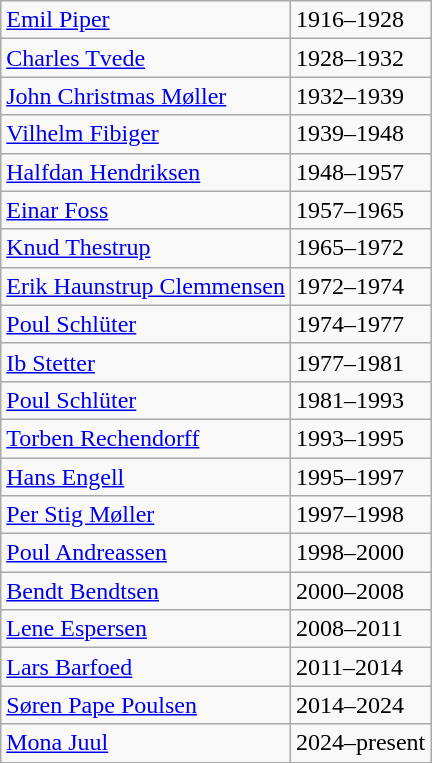<table class="wikitable">
<tr>
<td><a href='#'>Emil Piper</a></td>
<td>1916–1928</td>
</tr>
<tr>
<td><a href='#'>Charles Tvede</a></td>
<td>1928–1932</td>
</tr>
<tr>
<td><a href='#'>John Christmas Møller</a></td>
<td>1932–1939</td>
</tr>
<tr>
<td><a href='#'>Vilhelm Fibiger</a></td>
<td>1939–1948</td>
</tr>
<tr>
<td><a href='#'>Halfdan Hendriksen</a></td>
<td>1948–1957</td>
</tr>
<tr>
<td><a href='#'>Einar Foss</a></td>
<td>1957–1965</td>
</tr>
<tr>
<td><a href='#'>Knud Thestrup</a></td>
<td>1965–1972</td>
</tr>
<tr>
<td><a href='#'>Erik Haunstrup Clemmensen</a></td>
<td>1972–1974</td>
</tr>
<tr>
<td><a href='#'>Poul Schlüter</a></td>
<td>1974–1977</td>
</tr>
<tr>
<td><a href='#'>Ib Stetter</a></td>
<td>1977–1981</td>
</tr>
<tr>
<td><a href='#'>Poul Schlüter</a></td>
<td>1981–1993</td>
</tr>
<tr>
<td><a href='#'>Torben Rechendorff</a></td>
<td>1993–1995</td>
</tr>
<tr>
<td><a href='#'>Hans Engell</a></td>
<td>1995–1997</td>
</tr>
<tr>
<td><a href='#'>Per Stig Møller</a></td>
<td>1997–1998</td>
</tr>
<tr>
<td><a href='#'>Poul Andreassen</a></td>
<td>1998–2000</td>
</tr>
<tr>
<td><a href='#'>Bendt Bendtsen</a></td>
<td>2000–2008</td>
</tr>
<tr>
<td><a href='#'>Lene Espersen</a></td>
<td>2008–2011</td>
</tr>
<tr>
<td><a href='#'>Lars Barfoed</a></td>
<td>2011–2014</td>
</tr>
<tr>
<td><a href='#'>Søren Pape Poulsen</a></td>
<td>2014–2024</td>
</tr>
<tr>
<td><a href='#'>Mona Juul</a></td>
<td>2024–present</td>
</tr>
</table>
